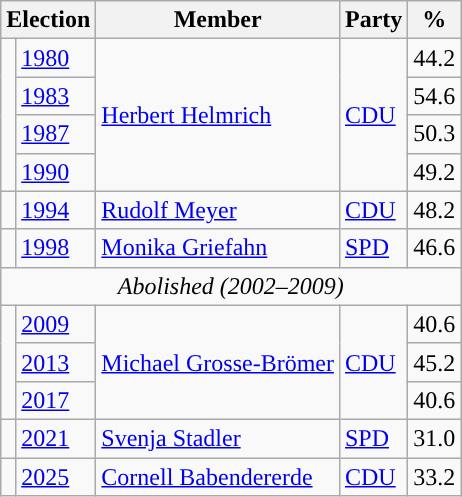<table class=wikitable>
<tr>
<th colspan=2>Election</th>
<th>Member</th>
<th>Party</th>
<th>%</th>
</tr>
<tr>
<td rowspan=4 bgcolor=></td>
<td><a href='#'>1980</a></td>
<td rowspan=4><a href='#'>Herbert Helmrich</a></td>
<td rowspan=4><a href='#'>CDU</a></td>
<td align=right>44.2</td>
</tr>
<tr>
<td><a href='#'>1983</a></td>
<td align=right>54.6</td>
</tr>
<tr>
<td><a href='#'>1987</a></td>
<td align=right>50.3</td>
</tr>
<tr>
<td><a href='#'>1990</a></td>
<td align=right>49.2</td>
</tr>
<tr>
<td bgcolor=></td>
<td><a href='#'>1994</a></td>
<td><a href='#'>Rudolf Meyer</a></td>
<td><a href='#'>CDU</a></td>
<td align=right>48.2</td>
</tr>
<tr>
<td bgcolor=></td>
<td><a href='#'>1998</a></td>
<td><a href='#'>Monika Griefahn</a></td>
<td><a href='#'>SPD</a></td>
<td align=right>46.6</td>
</tr>
<tr>
<td colspan=5 align=center><em>Abolished (2002–2009)</em></td>
</tr>
<tr>
<td rowspan=3 bgcolor=></td>
<td><a href='#'>2009</a></td>
<td rowspan=3><a href='#'>Michael Grosse-Brömer</a></td>
<td rowspan=3><a href='#'>CDU</a></td>
<td align=right>40.6</td>
</tr>
<tr>
<td><a href='#'>2013</a></td>
<td align=right>45.2</td>
</tr>
<tr>
<td><a href='#'>2017</a></td>
<td align=right>40.6</td>
</tr>
<tr>
<td bgcolor=></td>
<td><a href='#'>2021</a></td>
<td><a href='#'>Svenja Stadler</a></td>
<td><a href='#'>SPD</a></td>
<td align=right>31.0</td>
</tr>
<tr>
<td></td>
<td><a href='#'>2025</a></td>
<td><a href='#'>Cornell Babendererde</a></td>
<td><a href='#'>CDU</a></td>
<td>33.2</td>
</tr>
</table>
